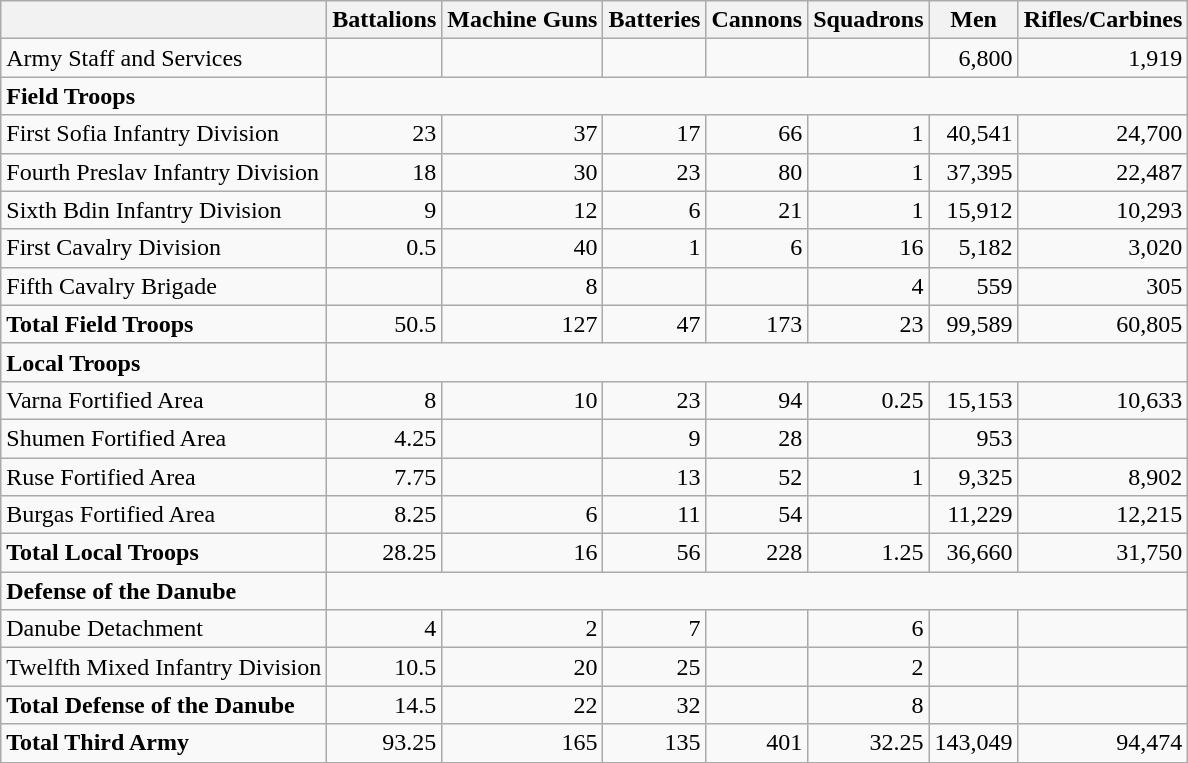<table class="wikitable">
<tr>
<th></th>
<th>Battalions</th>
<th>Machine Guns</th>
<th>Batteries</th>
<th>Cannons</th>
<th>Squadrons</th>
<th>Men</th>
<th>Rifles/Carbines</th>
</tr>
<tr>
<td>Army Staff and Services</td>
<td></td>
<td></td>
<td></td>
<td></td>
<td></td>
<td align="right">6,800</td>
<td align="right">1,919</td>
</tr>
<tr>
<td><strong>Field Troops</strong></td>
</tr>
<tr>
<td>First Sofia Infantry Division</td>
<td align="right">23</td>
<td align="right">37</td>
<td align="right">17</td>
<td align="right">66</td>
<td align="right">1</td>
<td align="right">40,541</td>
<td align="right">24,700</td>
</tr>
<tr>
<td>Fourth Preslav Infantry Division</td>
<td align="right">18</td>
<td align="right">30</td>
<td align="right">23</td>
<td align="right">80</td>
<td align="right">1</td>
<td align="right">37,395</td>
<td align="right">22,487</td>
</tr>
<tr>
<td>Sixth Bdin Infantry Division</td>
<td align="right">9</td>
<td align="right">12</td>
<td align="right">6</td>
<td align="right">21</td>
<td align="right">1</td>
<td align="right">15,912</td>
<td align="right">10,293</td>
</tr>
<tr>
<td>First Cavalry Division</td>
<td align="right">0.5</td>
<td align="right">40</td>
<td align="right">1</td>
<td align="right">6</td>
<td align="right">16</td>
<td align="right">5,182</td>
<td align="right">3,020</td>
</tr>
<tr>
<td>Fifth Cavalry Brigade</td>
<td align="right"></td>
<td align="right">8</td>
<td align="right"></td>
<td align="right"></td>
<td align="right">4</td>
<td align="right">559</td>
<td align="right">305</td>
</tr>
<tr>
<td><strong>Total Field Troops</strong></td>
<td align="right">50.5</td>
<td align="right">127</td>
<td align="right">47</td>
<td align="right">173</td>
<td align="right">23</td>
<td align="right">99,589</td>
<td align="right">60,805</td>
</tr>
<tr>
<td><strong>Local Troops</strong></td>
</tr>
<tr>
<td>Varna Fortified Area</td>
<td align="right">8</td>
<td align="right">10</td>
<td align="right">23</td>
<td align="right">94</td>
<td align="right">0.25</td>
<td align="right">15,153</td>
<td align="right">10,633</td>
</tr>
<tr>
<td>Shumen Fortified Area</td>
<td align="right">4.25</td>
<td align="right"></td>
<td align="right">9</td>
<td align="right">28</td>
<td align="right"></td>
<td align="right">953</td>
<td align="right"></td>
</tr>
<tr>
<td>Ruse Fortified Area</td>
<td align="right">7.75</td>
<td align="right"></td>
<td align="right">13</td>
<td align="right">52</td>
<td align="right">1</td>
<td align="right">9,325</td>
<td align="right">8,902</td>
</tr>
<tr>
<td>Burgas Fortified Area</td>
<td align="right">8.25</td>
<td align="right">6</td>
<td align="right">11</td>
<td align="right">54</td>
<td align="right"></td>
<td align="right">11,229</td>
<td align="right">12,215</td>
</tr>
<tr>
<td><strong>Total Local Troops</strong></td>
<td align="right">28.25</td>
<td align="right">16</td>
<td align="right">56</td>
<td align="right">228</td>
<td align="right">1.25</td>
<td align="right">36,660</td>
<td align="right">31,750</td>
</tr>
<tr>
<td><strong>Defense of the Danube</strong></td>
</tr>
<tr>
<td>Danube Detachment</td>
<td align="right">4</td>
<td align="right">2</td>
<td align="right">7</td>
<td align="right"></td>
<td align="right">6</td>
<td align="right"></td>
<td align="right"></td>
</tr>
<tr>
<td>Twelfth Mixed Infantry Division</td>
<td align="right">10.5</td>
<td align="right">20</td>
<td align="right">25</td>
<td align="right"></td>
<td align="right">2</td>
<td align="right"></td>
<td align="right"></td>
</tr>
<tr>
<td><strong>Total Defense of the Danube</strong></td>
<td align="right">14.5</td>
<td align="right">22</td>
<td align="right">32</td>
<td align="right"></td>
<td align="right">8</td>
<td align="right"></td>
<td align="right"></td>
</tr>
<tr>
<td><strong>Total Third Army</strong></td>
<td align="right">93.25</td>
<td align="right">165</td>
<td align="right">135</td>
<td align="right">401</td>
<td align="right">32.25</td>
<td align="right">143,049</td>
<td align="right">94,474</td>
</tr>
<tr>
</tr>
</table>
